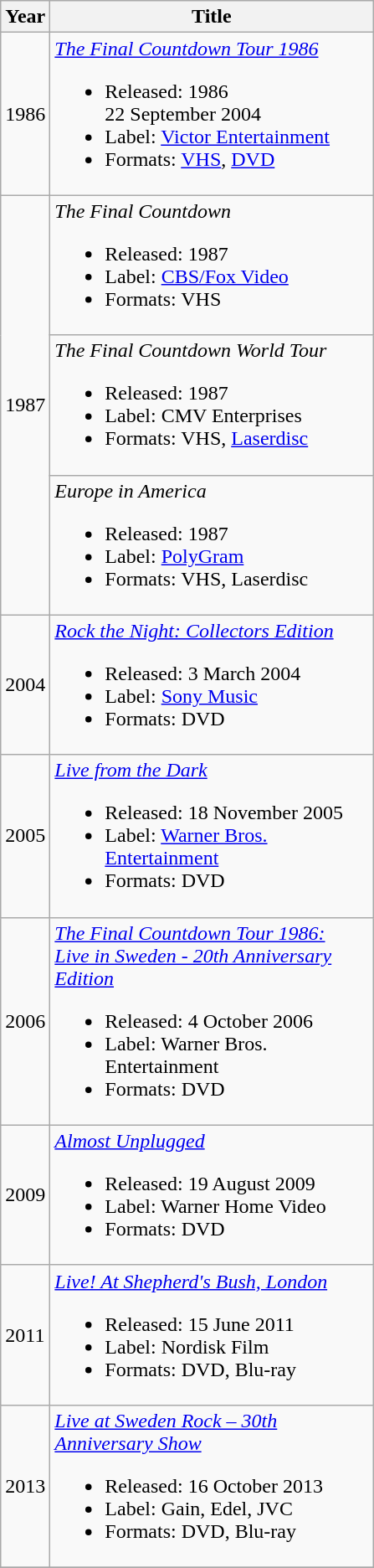<table class="wikitable">
<tr>
<th>Year</th>
<th rowspan="1" width="250">Title</th>
</tr>
<tr>
<td>1986</td>
<td><em><a href='#'>The Final Countdown Tour 1986</a></em><br><ul><li>Released: 1986<br>22 September 2004</li><li>Label: <a href='#'>Victor Entertainment</a></li><li>Formats: <a href='#'>VHS</a>, <a href='#'>DVD</a></li></ul></td>
</tr>
<tr>
<td rowspan="3">1987</td>
<td><em>The Final Countdown</em><br><ul><li>Released: 1987</li><li>Label: <a href='#'>CBS/Fox Video</a></li><li>Formats: VHS</li></ul></td>
</tr>
<tr>
<td><em>The Final Countdown World Tour</em><br><ul><li>Released: 1987</li><li>Label: CMV Enterprises</li><li>Formats: VHS, <a href='#'>Laserdisc</a></li></ul></td>
</tr>
<tr>
<td><em>Europe in America</em><br><ul><li>Released: 1987</li><li>Label: <a href='#'>PolyGram</a></li><li>Formats: VHS, Laserdisc</li></ul></td>
</tr>
<tr>
<td>2004</td>
<td><em><a href='#'>Rock the Night: Collectors Edition</a></em><br><ul><li>Released: 3 March 2004</li><li>Label: <a href='#'>Sony Music</a></li><li>Formats: DVD</li></ul></td>
</tr>
<tr>
<td>2005</td>
<td><em><a href='#'>Live from the Dark</a></em><br><ul><li>Released: 18 November 2005</li><li>Label: <a href='#'>Warner Bros. Entertainment</a></li><li>Formats: DVD</li></ul></td>
</tr>
<tr>
<td>2006</td>
<td><em><a href='#'>The Final Countdown Tour 1986: <br>Live in Sweden - 20th Anniversary Edition</a></em><br><ul><li>Released: 4 October 2006</li><li>Label: Warner Bros. Entertainment</li><li>Formats: DVD</li></ul></td>
</tr>
<tr>
<td>2009</td>
<td><em><a href='#'>Almost Unplugged</a></em><br><ul><li>Released: 19 August 2009</li><li>Label: Warner Home Video</li><li>Formats: DVD</li></ul></td>
</tr>
<tr>
<td>2011</td>
<td><em><a href='#'>Live! At Shepherd's Bush, London</a></em><br><ul><li>Released: 15 June 2011</li><li>Label: Nordisk Film</li><li>Formats: DVD, Blu-ray</li></ul></td>
</tr>
<tr>
<td>2013</td>
<td><em><a href='#'>Live at Sweden Rock – 30th Anniversary Show</a></em><br><ul><li>Released: 16 October 2013</li><li>Label: Gain, Edel, JVC</li><li>Formats: DVD, Blu-ray</li></ul></td>
</tr>
<tr>
</tr>
</table>
